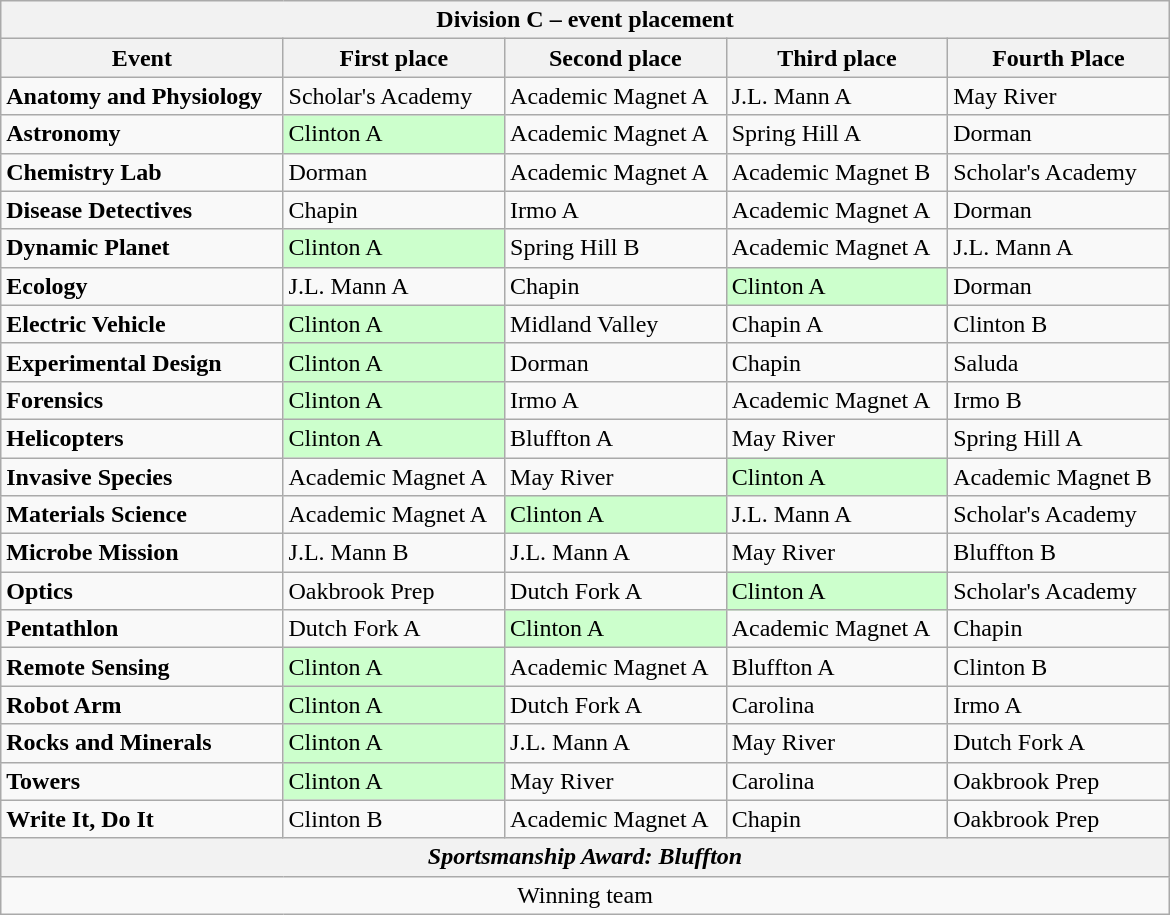<table class="wikitable collapsible collapsed" style="float:left; width:780px">
<tr>
<th colspan=5>Division C – event placement</th>
</tr>
<tr>
<th>Event</th>
<th>First place</th>
<th>Second place</th>
<th>Third place</th>
<th>Fourth Place</th>
</tr>
<tr>
<td><strong>Anatomy and Physiology</strong></td>
<td>Scholar's Academy</td>
<td>Academic Magnet A</td>
<td>J.L. Mann A</td>
<td>May River</td>
</tr>
<tr>
<td><strong>Astronomy</strong></td>
<td style="background: #ccffcc">Clinton A</td>
<td>Academic Magnet A</td>
<td>Spring Hill A</td>
<td>Dorman</td>
</tr>
<tr>
<td><strong>Chemistry Lab</strong></td>
<td>Dorman</td>
<td>Academic Magnet A</td>
<td>Academic Magnet B</td>
<td>Scholar's Academy</td>
</tr>
<tr>
<td><strong>Disease Detectives</strong></td>
<td>Chapin</td>
<td>Irmo A</td>
<td>Academic Magnet A</td>
<td>Dorman</td>
</tr>
<tr>
<td><strong>Dynamic Planet</strong></td>
<td style="background: #ccffcc">Clinton A</td>
<td>Spring Hill B</td>
<td>Academic Magnet A</td>
<td>J.L. Mann A</td>
</tr>
<tr>
<td><strong>Ecology</strong></td>
<td>J.L. Mann A</td>
<td>Chapin</td>
<td style="background: #ccffcc">Clinton A</td>
<td>Dorman</td>
</tr>
<tr>
<td><strong>Electric Vehicle</strong></td>
<td style="background: #ccffcc">Clinton A</td>
<td>Midland Valley</td>
<td>Chapin A</td>
<td>Clinton B</td>
</tr>
<tr>
<td><strong>Experimental Design</strong></td>
<td style="background: #ccffcc">Clinton A</td>
<td>Dorman</td>
<td>Chapin</td>
<td>Saluda</td>
</tr>
<tr>
<td><strong>Forensics</strong></td>
<td style="background: #ccffcc">Clinton A</td>
<td>Irmo A</td>
<td>Academic Magnet A</td>
<td>Irmo B</td>
</tr>
<tr>
<td><strong>Helicopters</strong></td>
<td style="background: #ccffcc">Clinton A</td>
<td>Bluffton A</td>
<td>May River</td>
<td>Spring Hill A</td>
</tr>
<tr>
<td><strong>Invasive Species</strong></td>
<td>Academic Magnet A</td>
<td>May River</td>
<td style="background: #ccffcc">Clinton A</td>
<td>Academic Magnet B</td>
</tr>
<tr>
<td><strong>Materials Science</strong></td>
<td>Academic Magnet A</td>
<td style="background: #ccffcc">Clinton A</td>
<td>J.L. Mann A</td>
<td>Scholar's Academy</td>
</tr>
<tr>
<td><strong>Microbe Mission</strong></td>
<td>J.L. Mann B</td>
<td>J.L. Mann A</td>
<td>May River</td>
<td>Bluffton B</td>
</tr>
<tr>
<td><strong>Optics</strong></td>
<td>Oakbrook Prep</td>
<td>Dutch Fork A</td>
<td style="background: #ccffcc">Clinton A</td>
<td>Scholar's Academy</td>
</tr>
<tr>
<td><strong>Pentathlon</strong></td>
<td>Dutch Fork A</td>
<td style="background: #ccffcc">Clinton A</td>
<td>Academic Magnet A</td>
<td>Chapin</td>
</tr>
<tr>
<td><strong>Remote Sensing</strong></td>
<td style="background: #ccffcc">Clinton A</td>
<td>Academic Magnet A</td>
<td>Bluffton A</td>
<td>Clinton B</td>
</tr>
<tr>
<td><strong>Robot Arm</strong></td>
<td style="background: #ccffcc">Clinton A</td>
<td>Dutch Fork A</td>
<td>Carolina</td>
<td>Irmo A</td>
</tr>
<tr>
<td><strong>Rocks and Minerals</strong></td>
<td style="background: #ccffcc">Clinton A</td>
<td>J.L. Mann A</td>
<td>May River</td>
<td>Dutch Fork A</td>
</tr>
<tr>
<td><strong>Towers</strong></td>
<td style="background: #ccffcc">Clinton A</td>
<td>May River</td>
<td>Carolina</td>
<td>Oakbrook Prep</td>
</tr>
<tr>
<td><strong>Write It, Do It</strong></td>
<td>Clinton B</td>
<td>Academic Magnet A</td>
<td>Chapin</td>
<td>Oakbrook Prep</td>
</tr>
<tr>
<th colspan=5><em>Sportsmanship Award: Bluffton</em></th>
</tr>
<tr>
<td colspan=5 style=text-align:center> Winning team</td>
</tr>
</table>
